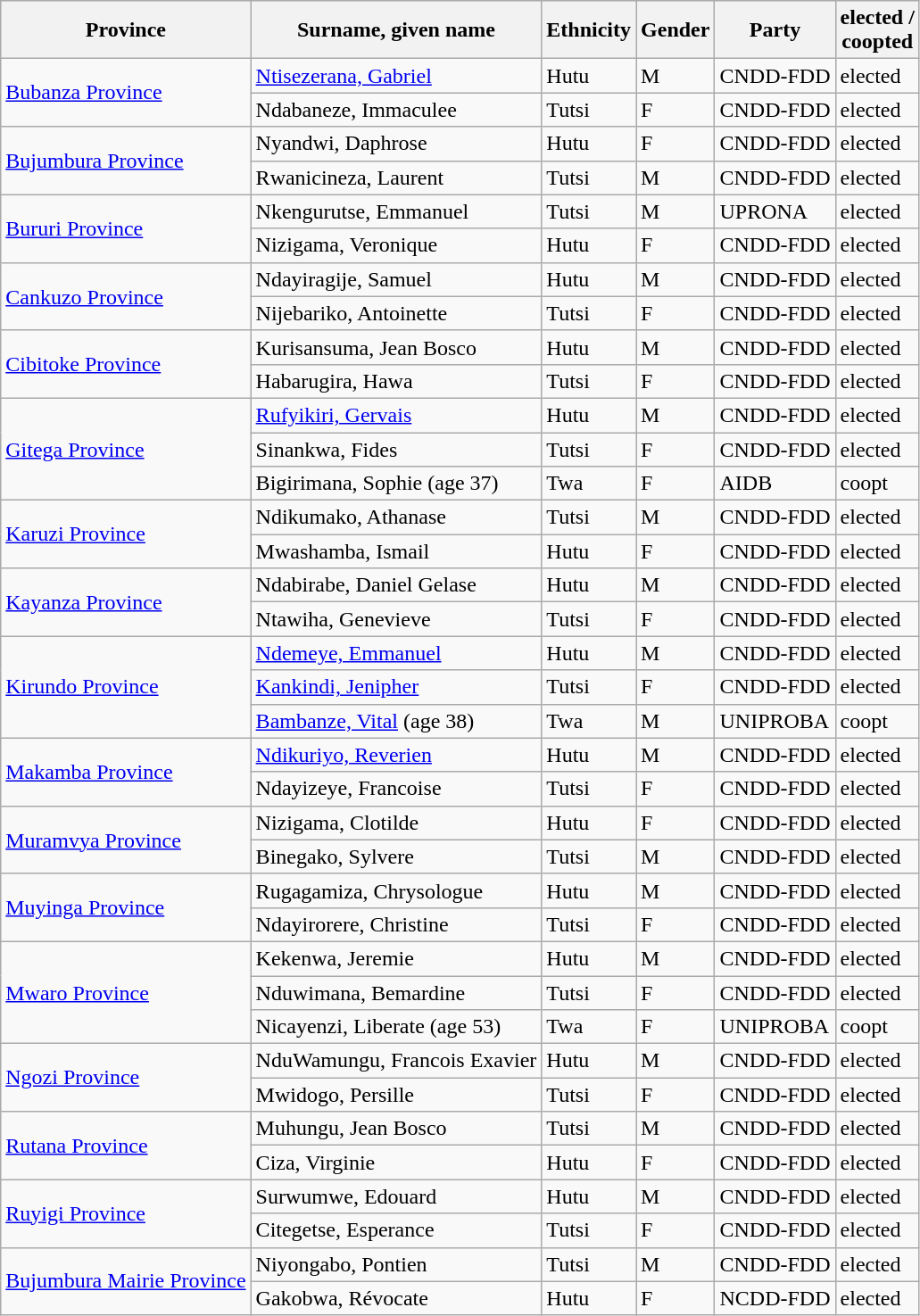<table class="wikitable sortable">
<tr>
<th>Province</th>
<th>Surname, given name</th>
<th>Ethnicity</th>
<th>Gender</th>
<th>Party</th>
<th>elected /<br>coopted</th>
</tr>
<tr>
<td rowspan=2><a href='#'>Bubanza Province</a></td>
<td><a href='#'>Ntisezerana, Gabriel</a></td>
<td>Hutu</td>
<td>M</td>
<td>CNDD-FDD</td>
<td>elected</td>
</tr>
<tr>
<td>Ndabaneze, Immaculee</td>
<td>Tutsi</td>
<td>F</td>
<td>CNDD-FDD</td>
<td>elected</td>
</tr>
<tr>
<td rowspan=2><a href='#'>Bujumbura Province</a></td>
<td>Nyandwi, Daphrose</td>
<td>Hutu</td>
<td>F</td>
<td>CNDD-FDD</td>
<td>elected</td>
</tr>
<tr>
<td>Rwanicineza, Laurent</td>
<td>Tutsi</td>
<td>M</td>
<td>CNDD-FDD</td>
<td>elected</td>
</tr>
<tr>
<td rowspan=2><a href='#'>Bururi Province</a></td>
<td>Nkengurutse, Emmanuel</td>
<td>Tutsi</td>
<td>M</td>
<td>UPRONA</td>
<td>elected</td>
</tr>
<tr>
<td>Nizigama, Veronique</td>
<td>Hutu</td>
<td>F</td>
<td>CNDD-FDD</td>
<td>elected</td>
</tr>
<tr>
<td rowspan=2><a href='#'>Cankuzo Province</a></td>
<td>Ndayiragije, Samuel</td>
<td>Hutu</td>
<td>M</td>
<td>CNDD-FDD</td>
<td>elected</td>
</tr>
<tr>
<td>Nijebariko, Antoinette</td>
<td>Tutsi</td>
<td>F</td>
<td>CNDD-FDD</td>
<td>elected</td>
</tr>
<tr>
<td rowspan=2><a href='#'>Cibitoke Province</a></td>
<td>Kurisansuma, Jean Bosco</td>
<td>Hutu</td>
<td>M</td>
<td>CNDD-FDD</td>
<td>elected</td>
</tr>
<tr>
<td>Habarugira, Hawa</td>
<td>Tutsi</td>
<td>F</td>
<td>CNDD-FDD</td>
<td>elected</td>
</tr>
<tr>
<td rowspan=3><a href='#'>Gitega Province</a></td>
<td><a href='#'>Rufyikiri, Gervais</a></td>
<td>Hutu</td>
<td>M</td>
<td>CNDD-FDD</td>
<td>elected</td>
</tr>
<tr>
<td>Sinankwa, Fides</td>
<td>Tutsi</td>
<td>F</td>
<td>CNDD-FDD</td>
<td>elected</td>
</tr>
<tr>
<td>Bigirimana, Sophie (age 37)</td>
<td>Twa</td>
<td>F</td>
<td>AIDB</td>
<td>coopt</td>
</tr>
<tr>
<td rowspan=2><a href='#'>Karuzi Province</a></td>
<td>Ndikumako, Athanase</td>
<td>Tutsi</td>
<td>M</td>
<td>CNDD-FDD</td>
<td>elected</td>
</tr>
<tr>
<td>Mwashamba, Ismail</td>
<td>Hutu</td>
<td>F</td>
<td>CNDD-FDD</td>
<td>elected</td>
</tr>
<tr>
<td rowspan=2><a href='#'>Kayanza Province</a></td>
<td>Ndabirabe, Daniel Gelase</td>
<td>Hutu</td>
<td>M</td>
<td>CNDD-FDD</td>
<td>elected</td>
</tr>
<tr>
<td>Ntawiha, Genevieve</td>
<td>Tutsi</td>
<td>F</td>
<td>CNDD-FDD</td>
<td>elected</td>
</tr>
<tr>
<td rowspan=3><a href='#'>Kirundo Province</a></td>
<td><a href='#'>Ndemeye, Emmanuel</a></td>
<td>Hutu</td>
<td>M</td>
<td>CNDD-FDD</td>
<td>elected</td>
</tr>
<tr>
<td><a href='#'>Kankindi, Jenipher</a></td>
<td>Tutsi</td>
<td>F</td>
<td>CNDD-FDD</td>
<td>elected</td>
</tr>
<tr>
<td><a href='#'>Bambanze, Vital</a> (age 38)</td>
<td>Twa</td>
<td>M</td>
<td>UNIPROBA</td>
<td>coopt</td>
</tr>
<tr>
<td rowspan=2><a href='#'>Makamba Province</a></td>
<td><a href='#'>Ndikuriyo, Reverien</a></td>
<td>Hutu</td>
<td>M</td>
<td>CNDD-FDD</td>
<td>elected</td>
</tr>
<tr>
<td>Ndayizeye, Francoise</td>
<td>Tutsi</td>
<td>F</td>
<td>CNDD-FDD</td>
<td>elected</td>
</tr>
<tr>
<td rowspan=2><a href='#'>Muramvya Province</a></td>
<td>Nizigama, Clotilde</td>
<td>Hutu</td>
<td>F</td>
<td>CNDD-FDD</td>
<td>elected</td>
</tr>
<tr>
<td>Binegako, Sylvere</td>
<td>Tutsi</td>
<td>M</td>
<td>CNDD-FDD</td>
<td>elected</td>
</tr>
<tr>
<td rowspan=2><a href='#'>Muyinga Province</a></td>
<td>Rugagamiza, Chrysologue</td>
<td>Hutu</td>
<td>M</td>
<td>CNDD-FDD</td>
<td>elected</td>
</tr>
<tr>
<td>Ndayirorere, Christine</td>
<td>Tutsi</td>
<td>F</td>
<td>CNDD-FDD</td>
<td>elected</td>
</tr>
<tr>
<td rowspan=3><a href='#'>Mwaro Province</a></td>
<td>Kekenwa, Jeremie</td>
<td>Hutu</td>
<td>M</td>
<td>CNDD-FDD</td>
<td>elected</td>
</tr>
<tr>
<td>Nduwimana, Bemardine</td>
<td>Tutsi</td>
<td>F</td>
<td>CNDD-FDD</td>
<td>elected</td>
</tr>
<tr>
<td>Nicayenzi, Liberate (age 53)</td>
<td>Twa</td>
<td>F</td>
<td>UNIPROBA</td>
<td>coopt</td>
</tr>
<tr>
<td rowspan=2><a href='#'>Ngozi Province</a></td>
<td>NduWamungu, Francois Exavier</td>
<td>Hutu</td>
<td>M</td>
<td>CNDD-FDD</td>
<td>elected</td>
</tr>
<tr>
<td>Mwidogo, Persille</td>
<td>Tutsi</td>
<td>F</td>
<td>CNDD-FDD</td>
<td>elected</td>
</tr>
<tr>
<td rowspan=2><a href='#'>Rutana Province</a></td>
<td>Muhungu, Jean Bosco</td>
<td>Tutsi</td>
<td>M</td>
<td>CNDD-FDD</td>
<td>elected</td>
</tr>
<tr>
<td>Ciza, Virginie</td>
<td>Hutu</td>
<td>F</td>
<td>CNDD-FDD</td>
<td>elected</td>
</tr>
<tr>
<td rowspan=2><a href='#'>Ruyigi Province</a></td>
<td>Surwumwe, Edouard</td>
<td>Hutu</td>
<td>M</td>
<td>CNDD-FDD</td>
<td>elected</td>
</tr>
<tr>
<td>Citegetse, Esperance</td>
<td>Tutsi</td>
<td>F</td>
<td>CNDD-FDD</td>
<td>elected</td>
</tr>
<tr>
<td rowspan=2><a href='#'>Bujumbura Mairie Province</a></td>
<td>Niyongabo, Pontien</td>
<td>Tutsi</td>
<td>M</td>
<td>CNDD-FDD</td>
<td>elected</td>
</tr>
<tr>
<td>Gakobwa, Révocate</td>
<td>Hutu</td>
<td>F</td>
<td>NCDD-FDD</td>
<td>elected</td>
</tr>
</table>
